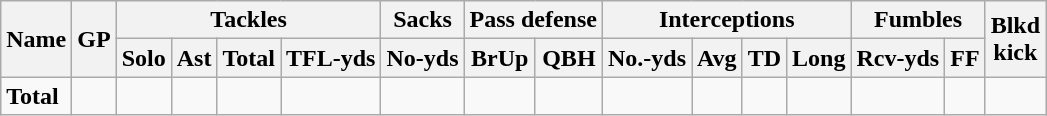<table class="wikitable" style="white-space:nowrap;">
<tr>
<th rowspan="2">Name</th>
<th rowspan="2">GP</th>
<th colspan="4">Tackles</th>
<th>Sacks</th>
<th colspan="2">Pass defense</th>
<th colspan="4">Interceptions</th>
<th colspan="2">Fumbles</th>
<th rowspan="2">Blkd<br>kick</th>
</tr>
<tr>
<th>Solo</th>
<th>Ast</th>
<th>Total</th>
<th>TFL-yds</th>
<th>No-yds</th>
<th>BrUp</th>
<th>QBH</th>
<th>No.-yds</th>
<th>Avg</th>
<th>TD</th>
<th>Long</th>
<th>Rcv-yds</th>
<th>FF</th>
</tr>
<tr>
<td><strong>Total</strong></td>
<td></td>
<td></td>
<td></td>
<td></td>
<td></td>
<td></td>
<td></td>
<td></td>
<td></td>
<td></td>
<td></td>
<td></td>
<td></td>
<td></td>
<td></td>
</tr>
</table>
